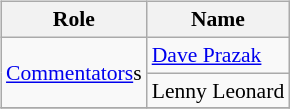<table class=wikitable style="font-size:90%; margin: 0.5em 0 0.5em 1em; float: right; clear: right;">
<tr>
<th>Role</th>
<th>Name</th>
</tr>
<tr>
<td rowspan=2><a href='#'>Commentators</a>s</td>
<td><a href='#'>Dave Prazak</a></td>
</tr>
<tr>
<td>Lenny Leonard</td>
</tr>
<tr>
</tr>
</table>
